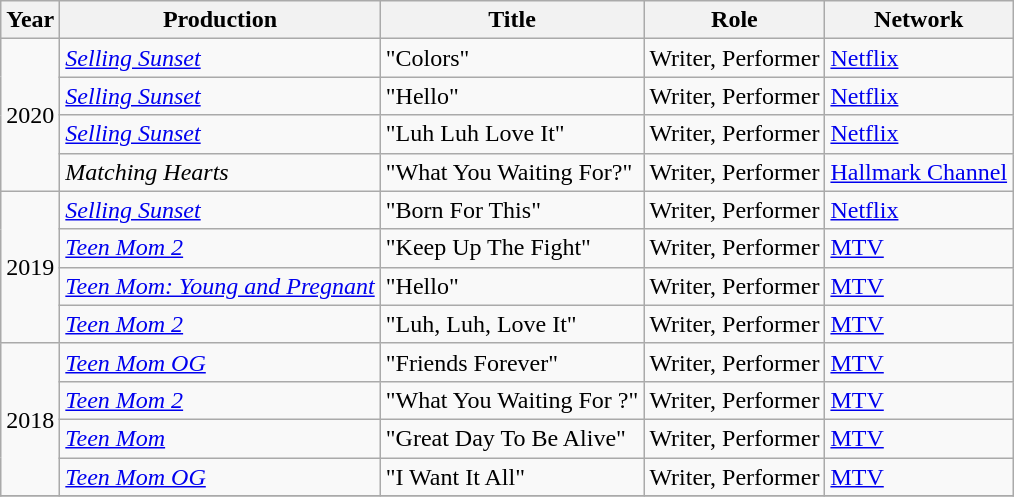<table class="wikitable sortable">
<tr>
<th>Year</th>
<th>Production</th>
<th>Title</th>
<th>Role</th>
<th>Network</th>
</tr>
<tr>
<td rowspan="4">2020</td>
<td><em><a href='#'>Selling Sunset</a></em></td>
<td>"Colors"</td>
<td>Writer, Performer</td>
<td><a href='#'>Netflix</a></td>
</tr>
<tr>
<td><em><a href='#'>Selling Sunset</a></em></td>
<td>"Hello"</td>
<td>Writer, Performer</td>
<td><a href='#'>Netflix</a></td>
</tr>
<tr>
<td><em><a href='#'>Selling Sunset</a></em></td>
<td>"Luh Luh Love It"</td>
<td>Writer, Performer</td>
<td><a href='#'>Netflix</a></td>
</tr>
<tr>
<td><em>Matching Hearts</em></td>
<td>"What You Waiting For?"</td>
<td>Writer, Performer</td>
<td><a href='#'>Hallmark Channel</a></td>
</tr>
<tr>
<td rowspan="4">2019</td>
<td><em><a href='#'>Selling Sunset</a></em></td>
<td>"Born For This"</td>
<td>Writer, Performer</td>
<td><a href='#'>Netflix</a></td>
</tr>
<tr>
<td><em><a href='#'>Teen Mom 2</a></em></td>
<td>"Keep Up The Fight"</td>
<td>Writer, Performer</td>
<td><a href='#'>MTV</a></td>
</tr>
<tr>
<td><em><a href='#'>Teen Mom: Young and Pregnant</a></em></td>
<td>"Hello"</td>
<td>Writer, Performer</td>
<td><a href='#'>MTV</a></td>
</tr>
<tr>
<td><em><a href='#'>Teen Mom 2</a></em></td>
<td>"Luh, Luh, Love It"</td>
<td>Writer, Performer</td>
<td><a href='#'>MTV</a></td>
</tr>
<tr>
<td rowspan="4">2018</td>
<td><em><a href='#'>Teen Mom OG</a></em></td>
<td>"Friends Forever"</td>
<td>Writer, Performer</td>
<td><a href='#'>MTV</a></td>
</tr>
<tr>
<td><em><a href='#'>Teen Mom 2</a></em></td>
<td>"What You Waiting For ?"</td>
<td>Writer, Performer</td>
<td><a href='#'>MTV</a></td>
</tr>
<tr>
<td><em><a href='#'>Teen Mom</a></em></td>
<td>"Great Day To Be Alive"</td>
<td>Writer, Performer</td>
<td><a href='#'>MTV</a></td>
</tr>
<tr>
<td><em><a href='#'>Teen Mom OG</a></em></td>
<td>"I Want It All"</td>
<td>Writer, Performer</td>
<td><a href='#'>MTV</a></td>
</tr>
<tr>
</tr>
</table>
